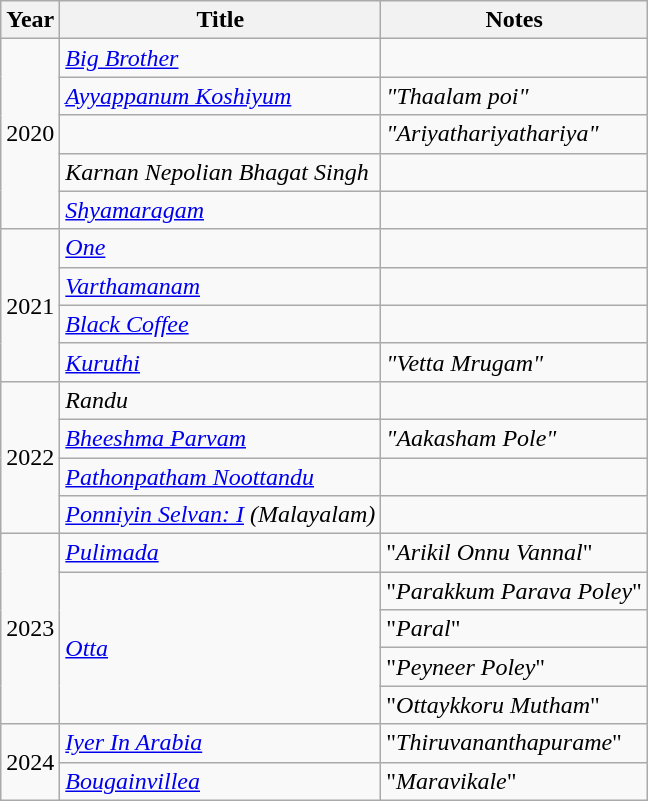<table class="wikitable">
<tr>
<th>Year</th>
<th>Title</th>
<th>Notes</th>
</tr>
<tr>
<td rowspan="5">2020</td>
<td><a href='#'><em>Big Brother</em></a></td>
<td></td>
</tr>
<tr>
<td><em><a href='#'>Ayyappanum Koshiyum</a></em></td>
<td><em>"Thaalam poi"</em></td>
</tr>
<tr>
<td></td>
<td><em>"Ariyathariyathariya"</em></td>
</tr>
<tr>
<td><em>Karnan Nepolian Bhagat Singh</em></td>
<td></td>
</tr>
<tr>
<td><em><a href='#'>Shyamaragam</a></em></td>
<td></td>
</tr>
<tr>
<td rowspan=4>2021</td>
<td><a href='#'><em>One</em></a></td>
<td></td>
</tr>
<tr>
<td><em><a href='#'>Varthamanam</a></em></td>
<td></td>
</tr>
<tr>
<td><a href='#'><em>Black Coffee</em></a></td>
<td></td>
</tr>
<tr>
<td><em><a href='#'>Kuruthi</a></em></td>
<td><em>"Vetta Mrugam"</em></td>
</tr>
<tr>
<td rowspan=4>2022</td>
<td><em>Randu</em></td>
<td></td>
</tr>
<tr>
<td><em><a href='#'>Bheeshma Parvam</a></em></td>
<td><em>"Aakasham Pole"</em></td>
</tr>
<tr>
<td><em><a href='#'>Pathonpatham Noottandu</a></em></td>
<td></td>
</tr>
<tr>
<td><em><a href='#'>Ponniyin Selvan: I</a> (Malayalam)</em></td>
<td></td>
</tr>
<tr>
<td rowspan="5">2023</td>
<td><em><a href='#'>Pulimada</a></em></td>
<td>"<em>Arikil Onnu Vannal</em>"</td>
</tr>
<tr>
<td rowspan="4"><a href='#'><em>Otta</em></a></td>
<td>"<em>Parakkum Parava Poley</em>"</td>
</tr>
<tr>
<td>"<em>Paral</em>"</td>
</tr>
<tr>
<td>"<em>Peyneer Poley</em>"</td>
</tr>
<tr>
<td>"<em>Ottaykkoru Mutham</em>"</td>
</tr>
<tr>
<td rowspan="2">2024</td>
<td><em><a href='#'>Iyer In Arabia</a></em></td>
<td>"<em>Thiruvananthapurame</em>"</td>
</tr>
<tr>
<td><em><a href='#'>Bougainvillea</a></em></td>
<td>"<em>Maravikale</em>"</td>
</tr>
</table>
